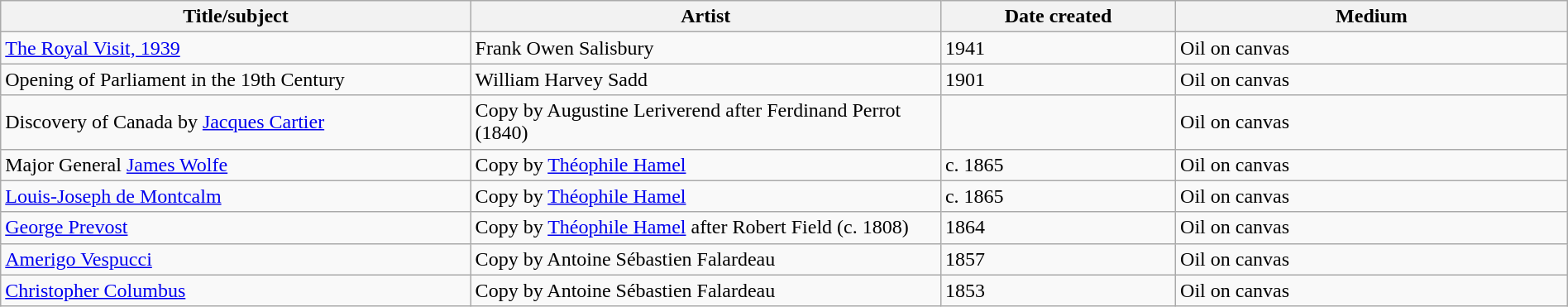<table class="wikitable" style="width:100%">
<tr>
<th width="30%">Title/subject</th>
<th width="30%">Artist</th>
<th width="15%">Date created</th>
<th width="25%">Medium</th>
</tr>
<tr>
<td><a href='#'>The Royal Visit, 1939</a></td>
<td>Frank Owen Salisbury</td>
<td>1941</td>
<td>Oil on canvas</td>
</tr>
<tr>
<td>Opening of Parliament in the 19th Century</td>
<td>William Harvey Sadd</td>
<td>1901</td>
<td>Oil on canvas</td>
</tr>
<tr>
<td>Discovery of Canada by <a href='#'>Jacques Cartier</a></td>
<td>Copy by Augustine Leriverend after Ferdinand Perrot (1840)</td>
<td></td>
<td>Oil on canvas</td>
</tr>
<tr>
<td>Major General <a href='#'>James Wolfe</a></td>
<td>Copy by <a href='#'>Théophile Hamel</a></td>
<td>c. 1865</td>
<td>Oil on canvas</td>
</tr>
<tr>
<td><a href='#'>Louis-Joseph de Montcalm</a></td>
<td>Copy by <a href='#'>Théophile Hamel</a></td>
<td>c. 1865</td>
<td>Oil on canvas</td>
</tr>
<tr>
<td><a href='#'>George Prevost</a></td>
<td>Copy by <a href='#'>Théophile Hamel</a> after Robert Field (c. 1808)</td>
<td>1864</td>
<td>Oil on canvas</td>
</tr>
<tr>
<td><a href='#'>Amerigo Vespucci</a></td>
<td>Copy by Antoine Sébastien Falardeau</td>
<td>1857</td>
<td>Oil on canvas</td>
</tr>
<tr>
<td><a href='#'>Christopher Columbus</a></td>
<td>Copy by Antoine Sébastien Falardeau</td>
<td>1853</td>
<td>Oil on canvas</td>
</tr>
</table>
